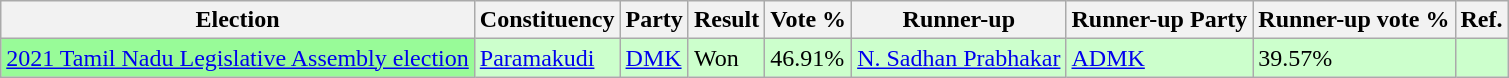<table class="wikitable">
<tr>
<th>Election</th>
<th>Constituency</th>
<th>Party</th>
<th>Result</th>
<th>Vote %</th>
<th>Runner-up</th>
<th>Runner-up Party</th>
<th>Runner-up vote %</th>
<th>Ref.</th>
</tr>
<tr style="background:#cfc;">
<td bgcolor=#98FB98><a href='#'>2021 Tamil Nadu Legislative Assembly election</a></td>
<td><a href='#'>Paramakudi</a></td>
<td><a href='#'>DMK</a></td>
<td>Won</td>
<td>46.91%</td>
<td><a href='#'>N. Sadhan Prabhakar</a></td>
<td><a href='#'>ADMK</a></td>
<td>39.57%</td>
<td></td>
</tr>
</table>
